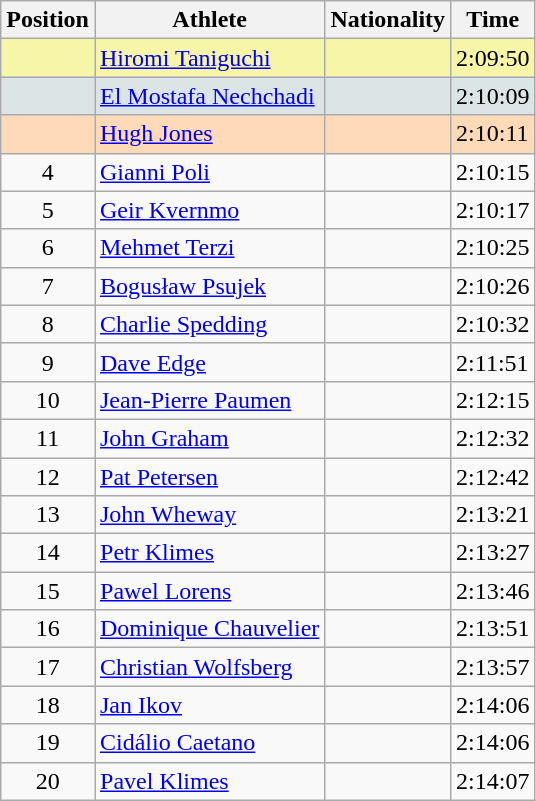<table class="wikitable sortable">
<tr>
<th>Position</th>
<th>Athlete</th>
<th>Nationality</th>
<th>Time</th>
</tr>
<tr bgcolor="#F7F6A8">
<td align=center></td>
<td><a href='#'>Hiromi Taniguchi</a></td>
<td></td>
<td>2:09:50</td>
</tr>
<tr bgcolor="#DCE5E5">
<td align=center></td>
<td><a href='#'>El Mostafa Nechchadi</a></td>
<td></td>
<td>2:10:09</td>
</tr>
<tr bgcolor="#FFDAB9">
<td align=center></td>
<td><a href='#'>Hugh Jones</a></td>
<td></td>
<td>2:10:11</td>
</tr>
<tr>
<td align=center>4</td>
<td><a href='#'>Gianni Poli</a></td>
<td></td>
<td>2:10:15</td>
</tr>
<tr>
<td align=center>5</td>
<td><a href='#'>Geir Kvernmo</a></td>
<td></td>
<td>2:10:17</td>
</tr>
<tr>
<td align=center>6</td>
<td><a href='#'>Mehmet Terzi</a></td>
<td></td>
<td>2:10:25</td>
</tr>
<tr>
<td align=center>7</td>
<td><a href='#'>Bogusław Psujek</a></td>
<td></td>
<td>2:10:26</td>
</tr>
<tr>
<td align=center>8</td>
<td><a href='#'>Charlie Spedding</a></td>
<td></td>
<td>2:10:32</td>
</tr>
<tr>
<td align=center>9</td>
<td><a href='#'>Dave Edge</a></td>
<td></td>
<td>2:11:51</td>
</tr>
<tr>
<td align=center>10</td>
<td><a href='#'>Jean-Pierre Paumen</a></td>
<td></td>
<td>2:12:15</td>
</tr>
<tr>
<td align=center>11</td>
<td><a href='#'>John Graham</a></td>
<td></td>
<td>2:12:32</td>
</tr>
<tr>
<td align=center>12</td>
<td><a href='#'>Pat Petersen</a></td>
<td></td>
<td>2:12:42</td>
</tr>
<tr>
<td align=center>13</td>
<td><a href='#'>John Wheway</a></td>
<td></td>
<td>2:13:21</td>
</tr>
<tr>
<td align=center>14</td>
<td><a href='#'>Petr Klimes</a></td>
<td></td>
<td>2:13:27</td>
</tr>
<tr>
<td align=center>15</td>
<td><a href='#'>Pawel Lorens</a></td>
<td></td>
<td>2:13:46</td>
</tr>
<tr>
<td align=center>16</td>
<td><a href='#'>Dominique Chauvelier</a></td>
<td></td>
<td>2:13:51</td>
</tr>
<tr>
<td align=center>17</td>
<td><a href='#'>Christian Wolfsberg</a></td>
<td></td>
<td>2:13:57</td>
</tr>
<tr>
<td align=center>18</td>
<td><a href='#'>Jan Ikov</a></td>
<td></td>
<td>2:14:06</td>
</tr>
<tr>
<td align=center>19</td>
<td><a href='#'>Cidálio Caetano</a></td>
<td></td>
<td>2:14:06</td>
</tr>
<tr>
<td align=center>20</td>
<td><a href='#'>Pavel Klimes</a></td>
<td></td>
<td>2:14:07</td>
</tr>
</table>
